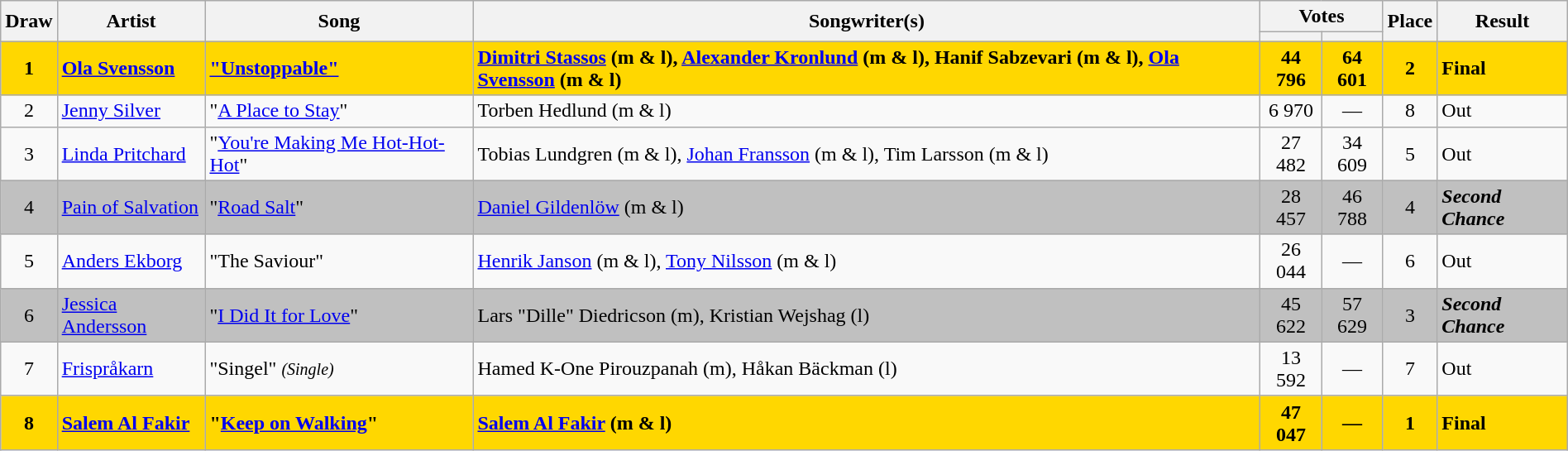<table class="sortable wikitable" style="margin: 1em auto 1em auto; text-align:center;">
<tr>
<th rowspan="2">Draw</th>
<th rowspan="2">Artist</th>
<th rowspan="2">Song</th>
<th rowspan="2">Songwriter(s)</th>
<th colspan="2" class="unsortable">Votes</th>
<th rowspan="2">Place</th>
<th rowspan="2">Result</th>
</tr>
<tr>
<th></th>
<th></th>
</tr>
<tr style="font-weight:bold;background:gold;">
<td><strong>1</strong></td>
<td align="left"><strong><a href='#'>Ola Svensson</a></strong></td>
<td align="left"><strong><a href='#'>"Unstoppable"</a></strong></td>
<td align="left"><strong><a href='#'>Dimitri Stassos</a> (m & l), <a href='#'>Alexander Kronlund</a> (m & l), Hanif Sabzevari (m & l), <a href='#'>Ola Svensson</a> (m & l)</strong></td>
<td><strong>44 796</strong></td>
<td><strong>64 601</strong></td>
<td>2</td>
<td align="left">Final</td>
</tr>
<tr>
<td>2</td>
<td align="left"><a href='#'>Jenny Silver</a></td>
<td align="left">"<a href='#'>A Place to Stay</a>"</td>
<td align="left">Torben Hedlund (m & l)</td>
<td>6 970</td>
<td>—</td>
<td>8</td>
<td align="left">Out</td>
</tr>
<tr>
<td>3</td>
<td align="left"><a href='#'>Linda Pritchard</a></td>
<td align="left">"<a href='#'>You're Making Me Hot-Hot-Hot</a>"</td>
<td align="left">Tobias Lundgren (m & l), <a href='#'>Johan Fransson</a> (m & l), Tim Larsson (m & l)</td>
<td>27 482</td>
<td>34 609</td>
<td>5</td>
<td align="left">Out</td>
</tr>
<tr style="background:silver;">
<td>4</td>
<td align="left"><a href='#'>Pain of Salvation</a></td>
<td align="left">"<a href='#'>Road Salt</a>"</td>
<td align="left"><a href='#'>Daniel Gildenlöw</a> (m & l)</td>
<td>28 457</td>
<td>46 788</td>
<td>4</td>
<td align="left"><strong><em>Second Chance</em></strong></td>
</tr>
<tr>
<td>5</td>
<td align="left"><a href='#'>Anders Ekborg</a></td>
<td align="left">"The Saviour"</td>
<td align="left"><a href='#'>Henrik Janson</a> (m & l), <a href='#'>Tony Nilsson</a> (m & l)</td>
<td>26 044</td>
<td>—</td>
<td>6</td>
<td align="left">Out</td>
</tr>
<tr style="background:silver;">
<td>6</td>
<td align="left"><a href='#'>Jessica Andersson</a></td>
<td align="left">"<a href='#'>I Did It for Love</a>"</td>
<td align="left">Lars "Dille" Diedricson (m), Kristian Wejshag (l)</td>
<td>45 622</td>
<td>57 629</td>
<td>3</td>
<td align="left"><strong><em>Second Chance</em></strong></td>
</tr>
<tr>
<td>7</td>
<td align="left"><a href='#'>Frispråkarn</a></td>
<td align="left">"Singel" <small><em>(Single)</em></small></td>
<td align="left">Hamed K-One Pirouzpanah (m), Håkan Bäckman (l)</td>
<td>13 592</td>
<td>—</td>
<td>7</td>
<td align="left">Out</td>
</tr>
<tr style="font-weight:bold;background:gold;">
<td><strong>8</strong></td>
<td align="left"><strong><a href='#'>Salem Al Fakir</a></strong></td>
<td align="left">"<strong><a href='#'>Keep on Walking</a></strong>"</td>
<td align="left"><strong><a href='#'>Salem Al Fakir</a> (m & l)</strong></td>
<td><strong>47 047</strong></td>
<td><strong>—</strong></td>
<td>1</td>
<td align="left">Final</td>
</tr>
</table>
